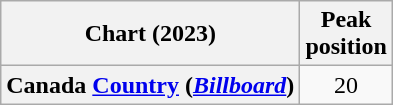<table class="wikitable sortable plainrowheaders" style="text-align:center;">
<tr>
<th scope="col">Chart (2023)</th>
<th scope="col">Peak<br>position</th>
</tr>
<tr>
<th scope="row">Canada <a href='#'>Country</a> (<a href='#'><em>Billboard</em></a>)</th>
<td>20</td>
</tr>
</table>
